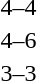<table style="text-align:center">
<tr>
<th width=200></th>
<th width=100></th>
<th width=200></th>
</tr>
<tr>
<td align=right><strong></strong></td>
<td>4–4</td>
<td align=left><strong></strong></td>
</tr>
<tr>
<td align=right></td>
<td>4–6</td>
<td align=left><strong></strong></td>
</tr>
<tr>
<td align=right><strong></strong></td>
<td>3–3</td>
<td align=left><strong></strong></td>
</tr>
</table>
